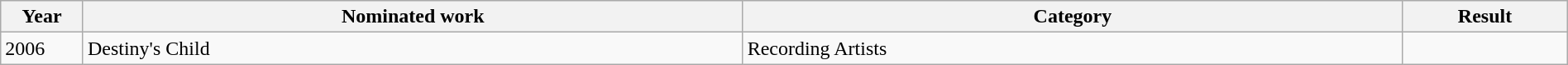<table class="wikitable" width="100%">
<tr>
<th width="5%">Year</th>
<th width="40%">Nominated work</th>
<th width="40%">Category</th>
<th width="10%">Result</th>
</tr>
<tr>
<td>2006</td>
<td>Destiny's Child</td>
<td>Recording Artists</td>
<td></td>
</tr>
</table>
